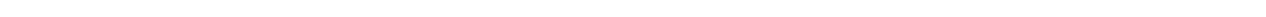<table style="width:88%; text-align:center;">
<tr style="color:white;">
<td style="background:"><strong>2</strong></td>
<td style="background:"><strong>47</strong></td>
<td style="background:"><strong>7</strong></td>
<td style="background:"><strong>48</strong></td>
</tr>
</table>
